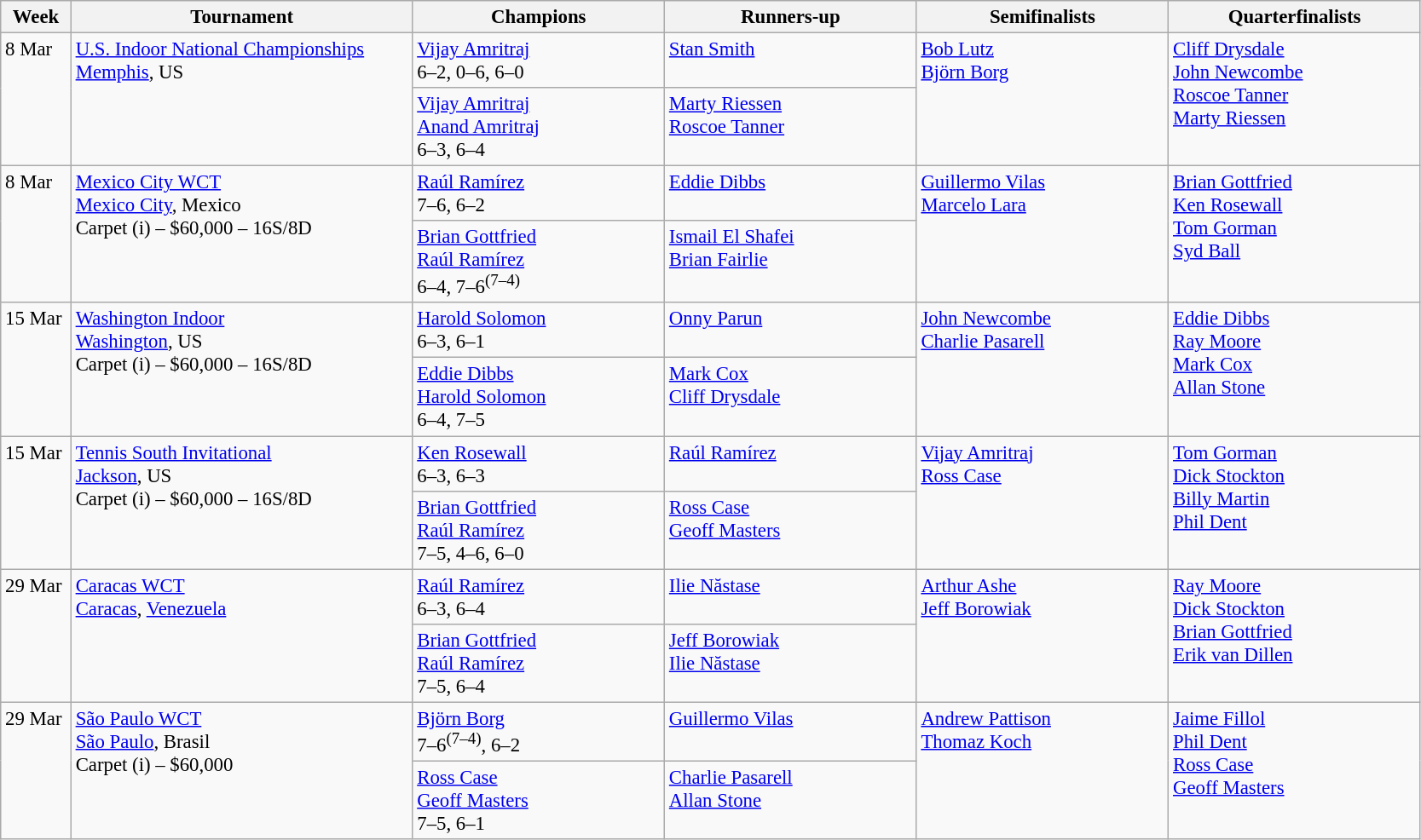<table class=wikitable style=font-size:95%>
<tr>
<th style="width:48px;">Week</th>
<th style="width:260px;">Tournament</th>
<th style="width:190px;">Champions</th>
<th style="width:190px;">Runners-up</th>
<th style="width:190px;">Semifinalists</th>
<th style="width:190px;">Quarterfinalists</th>
</tr>
<tr valign=top>
<td rowspan=2>8 Mar</td>
<td rowspan=2><a href='#'>U.S. Indoor National Championships</a><br> <a href='#'>Memphis</a>, US</td>
<td> <a href='#'>Vijay Amritraj</a><br>6–2, 0–6, 6–0</td>
<td> <a href='#'>Stan Smith</a></td>
<td rowspan=2> <a href='#'>Bob Lutz</a><br> <a href='#'>Björn Borg</a></td>
<td rowspan=2> <a href='#'>Cliff Drysdale</a><br> <a href='#'>John Newcombe</a><br> <a href='#'>Roscoe Tanner</a><br> <a href='#'>Marty Riessen</a></td>
</tr>
<tr valign=top>
<td> <a href='#'>Vijay Amritraj</a><br> <a href='#'>Anand Amritraj</a><br>6–3, 6–4</td>
<td> <a href='#'>Marty Riessen</a><br> <a href='#'>Roscoe Tanner</a></td>
</tr>
<tr valign=top>
<td rowspan=2>8 Mar</td>
<td rowspan=2><a href='#'>Mexico City WCT</a><br> <a href='#'>Mexico City</a>, Mexico <br> Carpet (i) – $60,000 – 16S/8D</td>
<td> <a href='#'>Raúl Ramírez</a><br>7–6, 6–2</td>
<td> <a href='#'>Eddie Dibbs</a></td>
<td rowspan=2> <a href='#'>Guillermo Vilas</a><br> <a href='#'>Marcelo Lara</a></td>
<td rowspan=2> <a href='#'>Brian Gottfried</a><br> <a href='#'>Ken Rosewall</a><br> <a href='#'>Tom Gorman</a><br> <a href='#'>Syd Ball</a></td>
</tr>
<tr valign=top>
<td> <a href='#'>Brian Gottfried</a><br> <a href='#'>Raúl Ramírez</a><br>6–4, 7–6<sup>(7–4)</sup></td>
<td> <a href='#'>Ismail El Shafei</a><br> <a href='#'>Brian Fairlie</a></td>
</tr>
<tr valign=top>
<td rowspan=2>15 Mar</td>
<td rowspan=2><a href='#'>Washington Indoor</a><br> <a href='#'>Washington</a>, US <br> Carpet (i) – $60,000 – 16S/8D</td>
<td> <a href='#'>Harold Solomon</a><br>6–3, 6–1</td>
<td> <a href='#'>Onny Parun</a></td>
<td rowspan=2> <a href='#'>John Newcombe</a><br> <a href='#'>Charlie Pasarell</a></td>
<td rowspan=2> <a href='#'>Eddie Dibbs</a><br> <a href='#'>Ray Moore</a><br> <a href='#'>Mark Cox</a><br> <a href='#'>Allan Stone</a></td>
</tr>
<tr valign=top>
<td> <a href='#'>Eddie Dibbs</a><br> <a href='#'>Harold Solomon</a><br>6–4, 7–5</td>
<td> <a href='#'>Mark Cox</a><br> <a href='#'>Cliff Drysdale</a></td>
</tr>
<tr valign=top>
<td rowspan=2>15 Mar</td>
<td rowspan=2><a href='#'>Tennis South Invitational</a><br> <a href='#'>Jackson</a>, US <br> Carpet (i) – $60,000 – 16S/8D</td>
<td> <a href='#'>Ken Rosewall</a><br>6–3, 6–3</td>
<td> <a href='#'>Raúl Ramírez</a></td>
<td rowspan=2> <a href='#'>Vijay Amritraj</a><br> <a href='#'>Ross Case</a></td>
<td rowspan=2> <a href='#'>Tom Gorman</a><br> <a href='#'>Dick Stockton</a><br> <a href='#'>Billy Martin</a><br> <a href='#'>Phil Dent</a></td>
</tr>
<tr valign=top>
<td> <a href='#'>Brian Gottfried</a><br> <a href='#'>Raúl Ramírez</a><br>7–5, 4–6, 6–0</td>
<td> <a href='#'>Ross Case</a><br> <a href='#'>Geoff Masters</a></td>
</tr>
<tr valign=top>
<td rowspan=2>29 Mar</td>
<td rowspan=2><a href='#'>Caracas WCT</a><br><a href='#'>Caracas</a>, <a href='#'>Venezuela</a></td>
<td> <a href='#'>Raúl Ramírez</a><br>6–3, 6–4</td>
<td> <a href='#'>Ilie Năstase</a></td>
<td rowspan=2> <a href='#'>Arthur Ashe</a><br> <a href='#'>Jeff Borowiak</a></td>
<td rowspan=2> <a href='#'>Ray Moore</a><br> <a href='#'>Dick Stockton</a><br> <a href='#'>Brian Gottfried</a><br> <a href='#'>Erik van Dillen</a></td>
</tr>
<tr valign=top>
<td> <a href='#'>Brian Gottfried</a><br> <a href='#'>Raúl Ramírez</a><br>7–5, 6–4</td>
<td> <a href='#'>Jeff Borowiak</a><br> <a href='#'>Ilie Năstase</a></td>
</tr>
<tr valign=top>
<td rowspan=2>29 Mar</td>
<td rowspan=2><a href='#'>São Paulo WCT</a><br> <a href='#'>São Paulo</a>, Brasil <br> Carpet (i) – $60,000</td>
<td> <a href='#'>Björn Borg</a><br>7–6<sup>(7–4)</sup>, 6–2</td>
<td> <a href='#'>Guillermo Vilas</a></td>
<td rowspan=2> <a href='#'>Andrew Pattison</a><br> <a href='#'>Thomaz Koch</a></td>
<td rowspan=2> <a href='#'>Jaime Fillol</a><br> <a href='#'>Phil Dent</a><br> <a href='#'>Ross Case</a><br> <a href='#'>Geoff Masters</a></td>
</tr>
<tr valign=top>
<td> <a href='#'>Ross Case</a><br> <a href='#'>Geoff Masters</a><br>7–5, 6–1</td>
<td> <a href='#'>Charlie Pasarell</a><br> <a href='#'>Allan Stone</a></td>
</tr>
</table>
